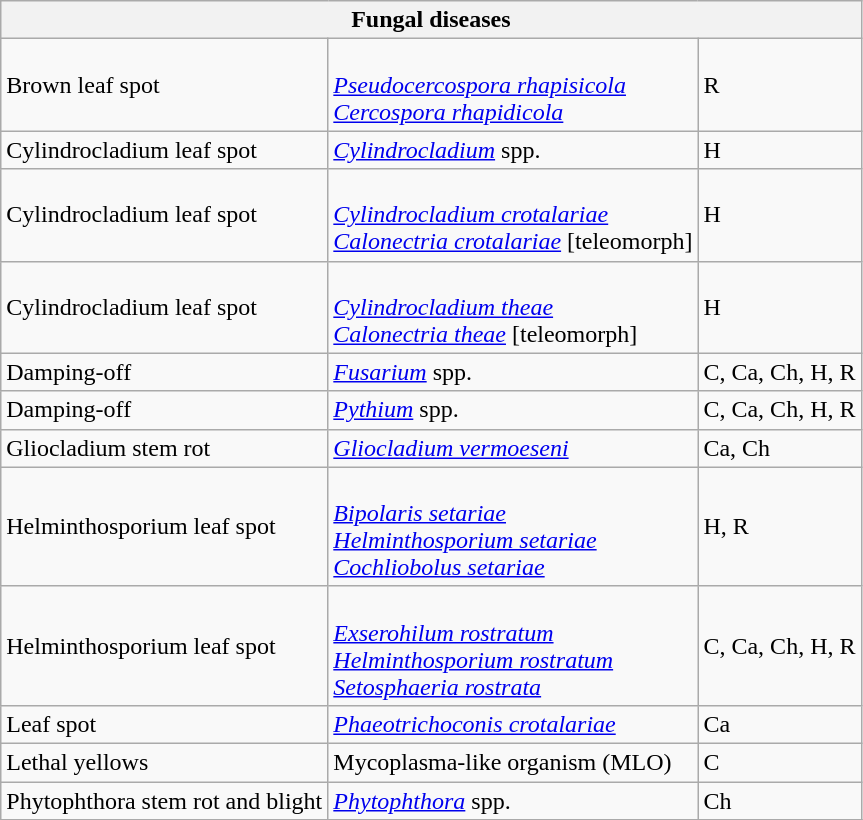<table class="wikitable" style="clear">
<tr>
<th colspan=3><strong>Fungal diseases</strong><br></th>
</tr>
<tr>
<td>Brown leaf spot</td>
<td><br><em><a href='#'>Pseudocercospora rhapisicola</a></em> <br>
 <em><a href='#'>Cercospora rhapidicola</a></em></td>
<td>R</td>
</tr>
<tr>
<td>Cylindrocladium leaf spot</td>
<td><em><a href='#'>Cylindrocladium</a></em> spp.</td>
<td>H</td>
</tr>
<tr>
<td>Cylindrocladium leaf spot</td>
<td><br><em><a href='#'>Cylindrocladium crotalariae</a></em> <br>
<em><a href='#'>Calonectria crotalariae</a></em> [teleomorph]</td>
<td>H</td>
</tr>
<tr>
<td>Cylindrocladium leaf spot</td>
<td><br><em><a href='#'>Cylindrocladium theae</a></em> <br>
<em><a href='#'>Calonectria theae</a></em> [teleomorph]</td>
<td>H</td>
</tr>
<tr>
<td>Damping-off</td>
<td><em><a href='#'>Fusarium</a></em> spp.</td>
<td>C, Ca, Ch, H, R</td>
</tr>
<tr>
<td>Damping-off</td>
<td><em><a href='#'>Pythium</a></em> spp.</td>
<td>C, Ca, Ch, H, R</td>
</tr>
<tr>
<td>Gliocladium stem rot</td>
<td><em><a href='#'>Gliocladium vermoeseni</a></em></td>
<td>Ca, Ch</td>
</tr>
<tr>
<td>Helminthosporium leaf spot</td>
<td><br><em><a href='#'>Bipolaris setariae</a></em> <br>
 <em><a href='#'>Helminthosporium setariae</a></em> <br>
 <em><a href='#'>Cochliobolus setariae</a></em></td>
<td>H, R</td>
</tr>
<tr>
<td>Helminthosporium leaf spot</td>
<td><br><em><a href='#'>Exserohilum rostratum</a></em> <br>
 <em><a href='#'>Helminthosporium rostratum</a></em> <br>
 <em><a href='#'>Setosphaeria rostrata</a></em></td>
<td>C, Ca, Ch, H, R</td>
</tr>
<tr>
<td>Leaf spot</td>
<td><em><a href='#'>Phaeotrichoconis crotalariae</a></em></td>
<td>Ca</td>
</tr>
<tr>
<td>Lethal yellows</td>
<td>Mycoplasma-like organism (MLO)</td>
<td>C</td>
</tr>
<tr>
<td>Phytophthora stem rot and blight</td>
<td><em><a href='#'>Phytophthora</a></em> spp.</td>
<td>Ch</td>
</tr>
<tr>
</tr>
</table>
